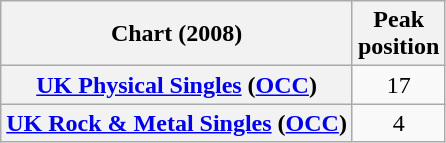<table class="wikitable sortable plainrowheaders" style="text-align:center">
<tr>
<th scope="col">Chart (2008)</th>
<th scope="col">Peak<br>position</th>
</tr>
<tr>
<th scope="row"><a href='#'>UK Physical Singles</a> (<a href='#'>OCC</a>)</th>
<td>17</td>
</tr>
<tr>
<th scope="row"><a href='#'>UK Rock & Metal Singles</a> (<a href='#'>OCC</a>)</th>
<td>4</td>
</tr>
</table>
